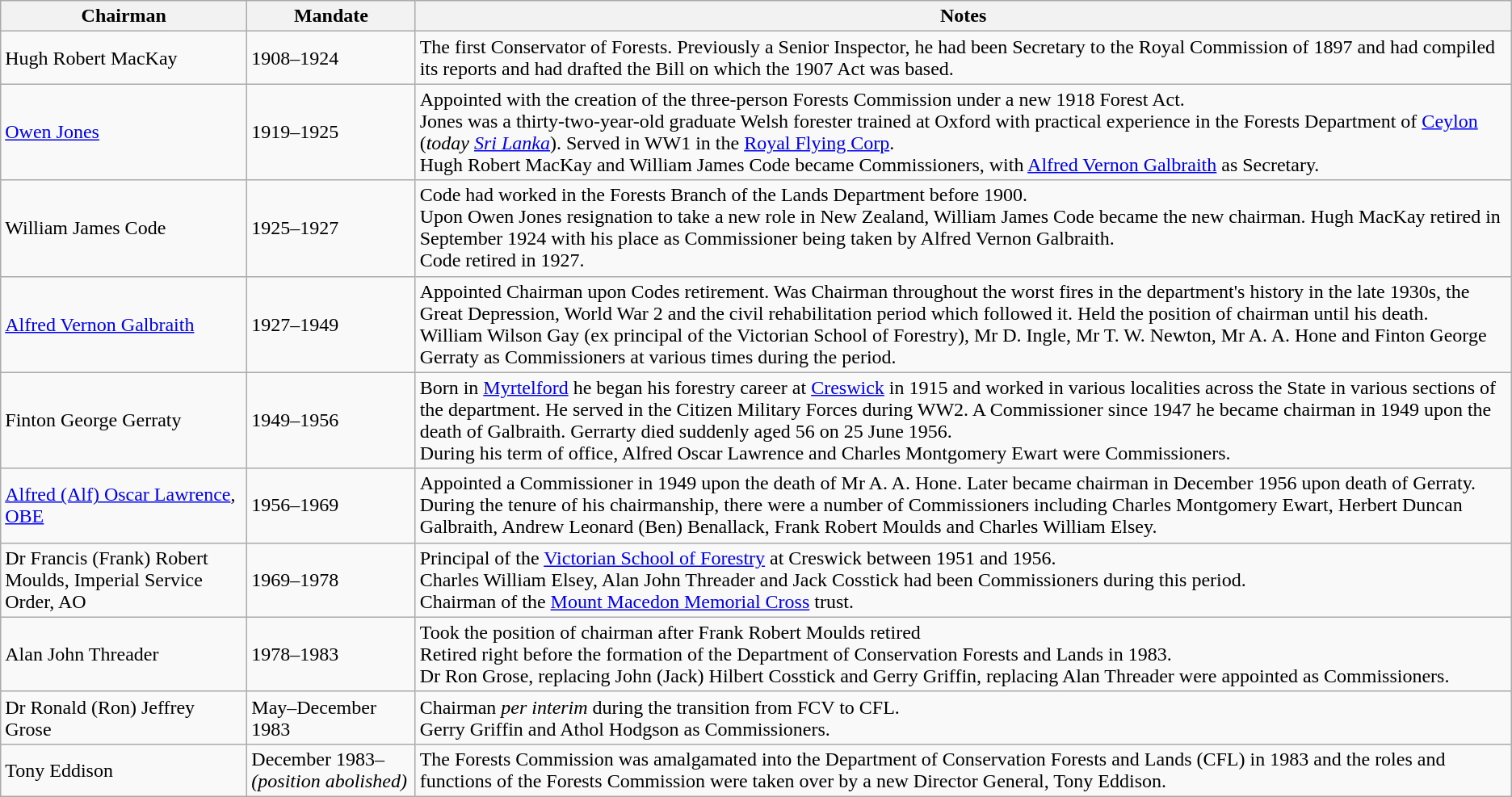<table class="wikitable">
<tr>
<th>Chairman</th>
<th>Mandate</th>
<th>Notes</th>
</tr>
<tr>
<td>Hugh Robert MacKay</td>
<td>1908–1924</td>
<td>The first Conservator of Forests. Previously a Senior Inspector, he had been Secretary to the Royal Commission of 1897 and had compiled its reports and had drafted the Bill on which the 1907 Act was based.</td>
</tr>
<tr>
<td><a href='#'>Owen Jones</a><br></td>
<td>1919–1925</td>
<td>Appointed with the creation of the three-person Forests Commission under a new 1918 Forest Act.<br>Jones was a thirty-two-year-old graduate Welsh forester trained at Oxford with practical experience in the Forests Department of <a href='#'>Ceylon</a> (<em>today <a href='#'>Sri Lanka</a></em>). Served in WW1 in the <a href='#'>Royal Flying Corp</a>.<br>Hugh Robert MacKay and William James Code became Commissioners, with <a href='#'>Alfred Vernon Galbraith</a> as Secretary.</td>
</tr>
<tr>
<td>William James Code</td>
<td>1925–1927</td>
<td>Code had worked in the Forests Branch of the Lands Department before 1900.<br>Upon Owen Jones resignation to take a new role in New Zealand, William James Code became the new chairman. Hugh MacKay retired in September 1924 with his place as Commissioner being taken by Alfred Vernon Galbraith.<br>Code retired in 1927.</td>
</tr>
<tr>
<td><a href='#'>Alfred Vernon Galbraith</a></td>
<td>1927–1949</td>
<td>Appointed Chairman upon Codes retirement. Was Chairman throughout the worst fires in the department's history in the late 1930s, the Great Depression, World War 2 and the civil rehabilitation period which followed it. Held the position of chairman until his death.<br>William Wilson Gay (ex principal of the Victorian School of Forestry), Mr D. Ingle, Mr T. W. Newton, Mr A. A. Hone and Finton George Gerraty as Commissioners at various times during the period.</td>
</tr>
<tr>
<td>Finton George Gerraty</td>
<td>1949–1956</td>
<td>Born in <a href='#'>Myrtelford</a> he began his forestry career at <a href='#'>Creswick</a> in 1915 and worked in various localities across the State in various sections of the department. He served in the Citizen Military Forces during WW2. A Commissioner since 1947 he became chairman in 1949 upon the death of Galbraith. Gerrarty died suddenly aged 56 on 25 June 1956.<br>During his term of office, Alfred Oscar Lawrence and Charles Montgomery Ewart were Commissioners.</td>
</tr>
<tr>
<td><a href='#'>Alfred (Alf) Oscar Lawrence</a>, <a href='#'>OBE</a></td>
<td>1956–1969</td>
<td>Appointed a Commissioner in 1949 upon the death of Mr A. A. Hone. Later became chairman in December 1956 upon death of Gerraty.<br>During the tenure of his chairmanship, there were a number of Commissioners including Charles Montgomery Ewart, Herbert Duncan Galbraith, Andrew Leonard (Ben) Benallack, Frank Robert Moulds and Charles William Elsey.</td>
</tr>
<tr>
<td>Dr Francis (Frank) Robert Moulds, Imperial Service Order, AO</td>
<td>1969–1978</td>
<td>Principal of the <a href='#'>Victorian School of Forestry</a> at Creswick between 1951 and 1956.<br>Charles William Elsey, Alan John Threader and Jack Cosstick had been Commissioners during this period.<br>Chairman of the <a href='#'>Mount Macedon Memorial Cross</a> trust.</td>
</tr>
<tr>
<td>Alan John Threader</td>
<td>1978–1983</td>
<td>Took the position of chairman after Frank Robert Moulds retired<br>Retired right before the formation of the Department of Conservation Forests and Lands in 1983.<br>Dr Ron Grose, replacing John (Jack) Hilbert Cosstick and Gerry Griffin, replacing Alan Threader were appointed as Commissioners.</td>
</tr>
<tr>
<td>Dr Ronald (Ron) Jeffrey Grose</td>
<td>May–December 1983</td>
<td>Chairman <em>per interim</em> during the transition from FCV to CFL.<br>Gerry Griffin and Athol Hodgson as Commissioners.</td>
</tr>
<tr>
<td>Tony Eddison</td>
<td>December 1983–<em>(position abolished)</em></td>
<td>The Forests Commission was amalgamated into the Department of Conservation Forests and Lands (CFL) in 1983 and the roles and functions of the Forests Commission were taken over by a new Director General, Tony Eddison.</td>
</tr>
</table>
